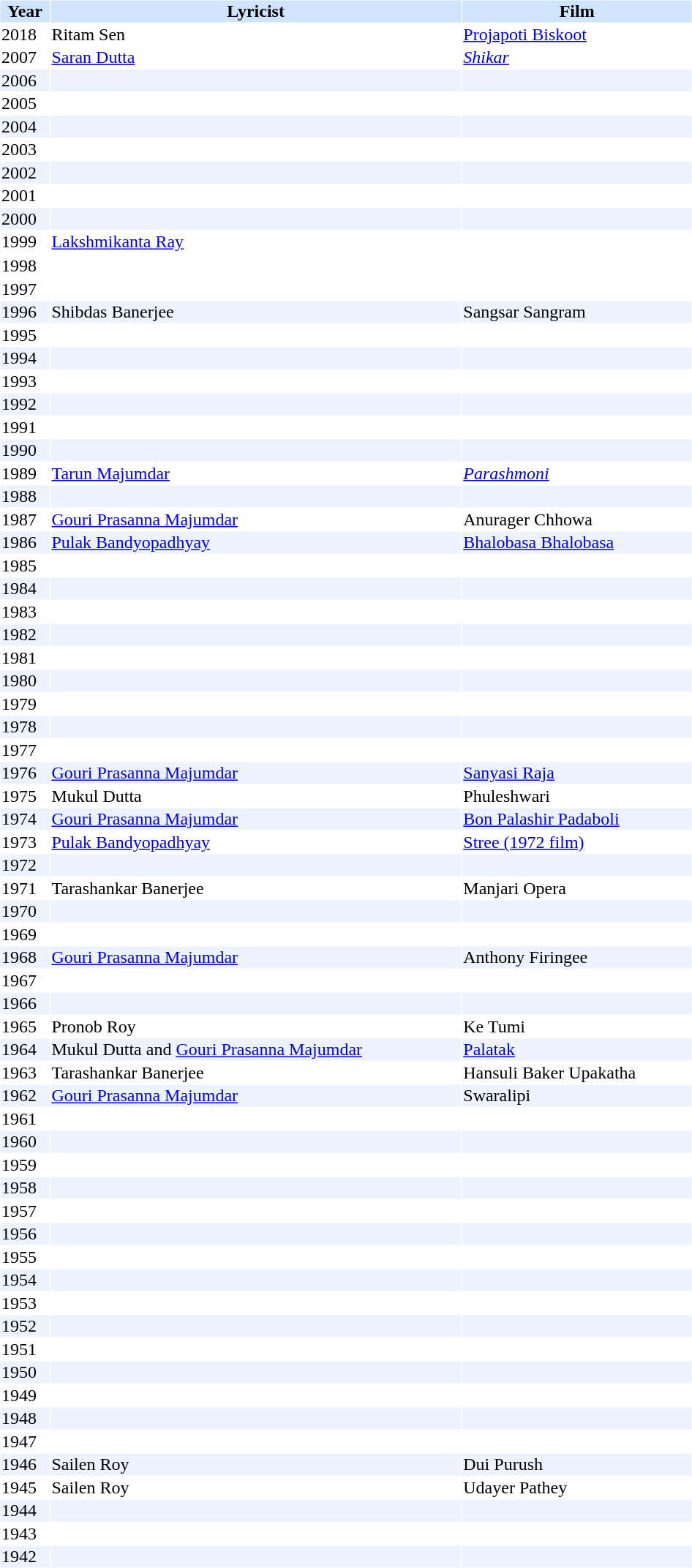<table cellspacing="1" cellpadding="1" border="0" width="50%">
<tr bgcolor="#d1e4fd">
<th>Year</th>
<th>Lyricist</th>
<th>Film</th>
</tr>
<tr>
<td>2018</td>
<td>Ritam Sen</td>
<td><a href='#'>Projapoti Biskoot</a></td>
</tr>
<tr>
<td>2007</td>
<td><a href='#'>Saran Dutta</a></td>
<td><em><a href='#'>Shikar</a></em></td>
</tr>
<tr bgcolor=#edf3fe>
<td>2006</td>
<td></td>
<td></td>
</tr>
<tr>
<td>2005</td>
<td></td>
<td></td>
</tr>
<tr bgcolor=#edf3fe>
<td>2004</td>
<td></td>
<td></td>
</tr>
<tr>
<td>2003</td>
<td></td>
<td></td>
</tr>
<tr bgcolor=#edf3fe>
<td>2002</td>
<td></td>
<td></td>
</tr>
<tr>
<td>2001</td>
<td></td>
<td></td>
</tr>
<tr bgcolor=#edf3fe>
<td>2000</td>
<td></td>
<td></td>
</tr>
<tr>
<td>1999</td>
<td><a href='#'>Lakshmikanta Ray</a></td>
<td></td>
</tr>
<tr bgcolor=#edf3fe>
</tr>
<tr>
<td>1998</td>
<td></td>
<td></td>
</tr>
<tr>
<td>1997</td>
<td></td>
<td></td>
</tr>
<tr bgcolor=#edf3fe>
<td>1996</td>
<td>Shibdas Banerjee</td>
<td>Sangsar Sangram</td>
</tr>
<tr>
<td>1995</td>
<td></td>
<td></td>
</tr>
<tr bgcolor=#edf3fe>
<td>1994</td>
<td></td>
<td></td>
</tr>
<tr>
<td>1993</td>
<td></td>
<td></td>
</tr>
<tr bgcolor=#edf3fe>
<td>1992</td>
<td></td>
<td></td>
</tr>
<tr>
<td>1991</td>
<td></td>
<td></td>
</tr>
<tr bgcolor=#edf3fe>
<td>1990</td>
<td></td>
<td></td>
</tr>
<tr>
<td>1989</td>
<td><a href='#'>Tarun Majumdar</a></td>
<td><em><a href='#'>Parashmoni</a></em></td>
</tr>
<tr bgcolor=#edf3fe>
<td>1988</td>
<td></td>
<td></td>
</tr>
<tr>
<td>1987</td>
<td><a href='#'>Gouri Prasanna Majumdar</a></td>
<td>Anurager Chhowa</td>
</tr>
<tr bgcolor=#edf3fe>
<td>1986</td>
<td><a href='#'>Pulak Bandyopadhyay</a></td>
<td><a href='#'>Bhalobasa Bhalobasa</a></td>
</tr>
<tr>
<td>1985</td>
<td></td>
<td></td>
</tr>
<tr bgcolor=#edf3fe>
<td>1984</td>
<td></td>
<td></td>
</tr>
<tr>
<td>1983</td>
<td></td>
<td></td>
</tr>
<tr bgcolor=#edf3fe>
<td>1982</td>
<td></td>
<td></td>
</tr>
<tr>
<td>1981</td>
<td></td>
<td></td>
</tr>
<tr bgcolor=#edf3fe>
<td>1980</td>
<td></td>
<td></td>
</tr>
<tr>
<td>1979</td>
<td></td>
<td></td>
</tr>
<tr bgcolor=#edf3fe>
<td>1978</td>
<td></td>
<td></td>
</tr>
<tr>
<td>1977</td>
<td></td>
<td></td>
</tr>
<tr bgcolor=#edf3fe>
<td>1976</td>
<td><a href='#'>Gouri Prasanna Majumdar</a></td>
<td><a href='#'>Sanyasi Raja</a></td>
</tr>
<tr>
<td>1975</td>
<td>Mukul Dutta</td>
<td>Phuleshwari</td>
</tr>
<tr bgcolor=#edf3fe>
<td>1974</td>
<td><a href='#'>Gouri Prasanna Majumdar</a></td>
<td><a href='#'>Bon Palashir Padaboli</a></td>
</tr>
<tr>
<td>1973</td>
<td><a href='#'>Pulak Bandyopadhyay</a></td>
<td><a href='#'>Stree (1972 film)</a></td>
</tr>
<tr bgcolor=#edf3fe>
<td>1972</td>
<td></td>
<td></td>
</tr>
<tr>
<td>1971</td>
<td>Tarashankar Banerjee</td>
<td>Manjari Opera</td>
</tr>
<tr bgcolor=#edf3fe>
<td>1970</td>
<td></td>
<td></td>
</tr>
<tr>
<td>1969</td>
<td></td>
<td></td>
</tr>
<tr bgcolor=#edf3fe>
<td>1968</td>
<td><a href='#'>Gouri Prasanna Majumdar</a></td>
<td>Anthony Firingee</td>
</tr>
<tr>
<td>1967</td>
<td></td>
<td></td>
</tr>
<tr bgcolor=#edf3fe>
<td>1966</td>
<td></td>
<td></td>
</tr>
<tr>
<td>1965</td>
<td>Pronob Roy</td>
<td>Ke Tumi</td>
</tr>
<tr bgcolor=#edf3fe>
<td>1964</td>
<td>Mukul Dutta and <a href='#'>Gouri Prasanna Majumdar</a></td>
<td><a href='#'>Palatak</a></td>
</tr>
<tr>
<td>1963</td>
<td>Tarashankar Banerjee</td>
<td>Hansuli Baker Upakatha</td>
</tr>
<tr bgcolor=#edf3fe>
<td>1962</td>
<td><a href='#'>Gouri Prasanna Majumdar</a></td>
<td>Swaralipi</td>
</tr>
<tr>
<td>1961</td>
<td></td>
<td></td>
</tr>
<tr bgcolor=#edf3fe>
<td>1960</td>
<td></td>
<td></td>
</tr>
<tr>
<td>1959</td>
<td></td>
<td></td>
</tr>
<tr bgcolor=#edf3fe>
<td>1958</td>
<td></td>
<td></td>
</tr>
<tr>
<td>1957</td>
<td></td>
<td></td>
</tr>
<tr bgcolor=#edf3fe>
<td>1956</td>
<td></td>
<td></td>
</tr>
<tr>
<td>1955</td>
<td></td>
<td></td>
</tr>
<tr bgcolor=#edf3fe>
<td>1954</td>
<td></td>
<td></td>
</tr>
<tr>
<td>1953</td>
<td></td>
<td></td>
</tr>
<tr bgcolor=#edf3fe>
<td>1952</td>
<td></td>
<td></td>
</tr>
<tr>
<td>1951</td>
<td></td>
<td></td>
</tr>
<tr bgcolor=#edf3fe>
<td>1950</td>
<td></td>
<td></td>
</tr>
<tr>
<td>1949</td>
<td></td>
<td></td>
</tr>
<tr bgcolor=#edf3fe>
<td>1948</td>
<td></td>
<td></td>
</tr>
<tr>
<td>1947</td>
<td></td>
<td></td>
</tr>
<tr bgcolor=#edf3fe>
<td>1946</td>
<td>Sailen Roy</td>
<td>Dui Purush</td>
</tr>
<tr>
<td>1945</td>
<td>Sailen Roy</td>
<td>Udayer Pathey</td>
</tr>
<tr bgcolor=#edf3fe>
<td>1944</td>
<td></td>
<td></td>
</tr>
<tr>
<td>1943</td>
<td></td>
<td></td>
</tr>
<tr bgcolor=#edf3fe>
<td>1942</td>
<td></td>
<td></td>
</tr>
</table>
